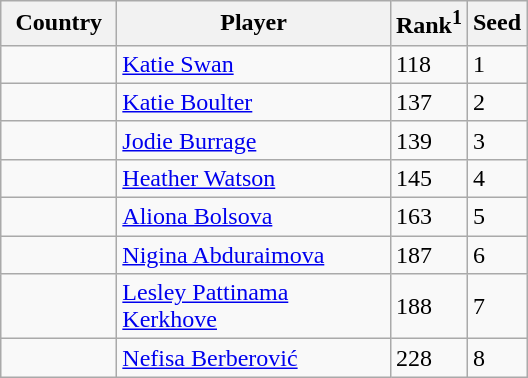<table class="sortable wikitable">
<tr>
<th width="70">Country</th>
<th width="175">Player</th>
<th>Rank<sup>1</sup></th>
<th>Seed</th>
</tr>
<tr>
<td></td>
<td><a href='#'>Katie Swan</a></td>
<td>118</td>
<td>1</td>
</tr>
<tr>
<td></td>
<td><a href='#'>Katie Boulter</a></td>
<td>137</td>
<td>2</td>
</tr>
<tr>
<td></td>
<td><a href='#'>Jodie Burrage</a></td>
<td>139</td>
<td>3</td>
</tr>
<tr>
<td></td>
<td><a href='#'>Heather Watson</a></td>
<td>145</td>
<td>4</td>
</tr>
<tr>
<td></td>
<td><a href='#'>Aliona Bolsova</a></td>
<td>163</td>
<td>5</td>
</tr>
<tr>
<td></td>
<td><a href='#'>Nigina Abduraimova</a></td>
<td>187</td>
<td>6</td>
</tr>
<tr>
<td></td>
<td><a href='#'>Lesley Pattinama Kerkhove</a></td>
<td>188</td>
<td>7</td>
</tr>
<tr>
<td></td>
<td><a href='#'>Nefisa Berberović</a></td>
<td>228</td>
<td>8</td>
</tr>
</table>
